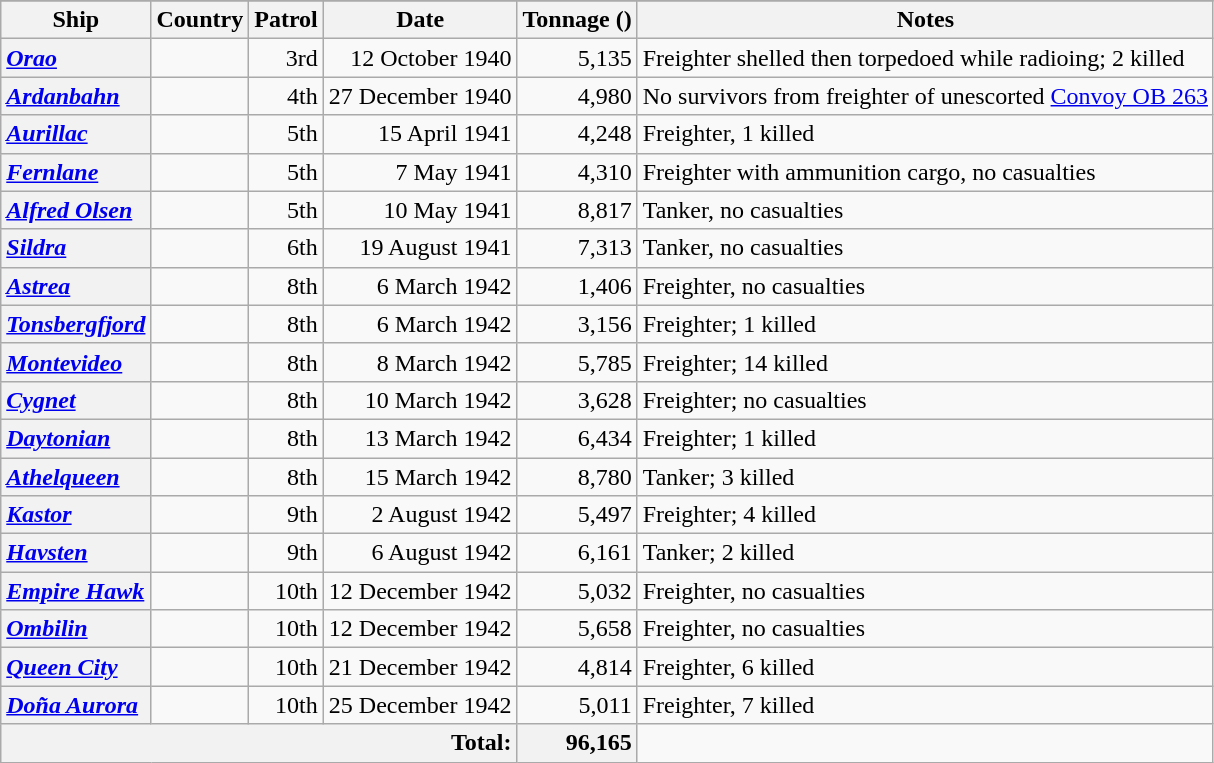<table class="wikitable sortable plainrowheaders" style="text-align: right;">
<tr>
</tr>
<tr>
<th scope="col">Ship</th>
<th scope="col">Country</th>
<th scope="col">Patrol</th>
<th scope="col">Date</th>
<th scope="col">Tonnage (<a href='#'></a>)</th>
<th scope="col">Notes</th>
</tr>
<tr>
<th scope="row" style="text-align: left;"><a href='#'><em>Orao</em></a></th>
<td style="text-align: left;"></td>
<td>3rd</td>
<td>12 October 1940</td>
<td>5,135</td>
<td style="text-align: left;">Freighter shelled then torpedoed while radioing; 2 killed</td>
</tr>
<tr>
<th scope="row" style="text-align: left;"><a href='#'><em>Ardanbahn</em></a></th>
<td style="text-align: left; white-space: nowrap;"></td>
<td>4th</td>
<td>27 December 1940</td>
<td>4,980</td>
<td style="text-align: left;">No survivors from freighter of unescorted <a href='#'>Convoy OB 263</a></td>
</tr>
<tr>
<th scope="row" style="text-align: left;"><a href='#'><em>Aurillac</em></a></th>
<td style="text-align: left;"></td>
<td>5th</td>
<td>15 April 1941</td>
<td>4,248</td>
<td style="text-align: left;">Freighter, 1 killed</td>
</tr>
<tr>
<th scope="row" style="text-align: left;"><a href='#'><em>Fernlane</em></a></th>
<td style="text-align: left;"></td>
<td>5th</td>
<td>7 May 1941</td>
<td>4,310</td>
<td style="text-align: left;">Freighter with ammunition cargo, no casualties</td>
</tr>
<tr>
<th scope="row" style="text-align: left;"><a href='#'><em>Alfred Olsen</em></a></th>
<td style="text-align: left;"></td>
<td>5th</td>
<td>10 May 1941</td>
<td>8,817</td>
<td style="text-align: left;">Tanker, no casualties</td>
</tr>
<tr>
<th scope="row" style="text-align: left;"><a href='#'><em>Sildra</em></a></th>
<td style="text-align: left;"></td>
<td>6th</td>
<td>19 August 1941</td>
<td>7,313</td>
<td style="text-align: left;">Tanker, no casualties</td>
</tr>
<tr>
<th scope="row" style="text-align: left;"><a href='#'><em>Astrea</em></a></th>
<td style="text-align: left;"></td>
<td>8th</td>
<td>6 March 1942</td>
<td>1,406</td>
<td style="text-align: left;">Freighter, no casualties</td>
</tr>
<tr>
<th scope="row" style="text-align: left;"><a href='#'><em>Tonsbergfjord</em></a></th>
<td style="text-align: left;"></td>
<td>8th</td>
<td>6 March 1942</td>
<td>3,156</td>
<td style="text-align: left;">Freighter; 1 killed</td>
</tr>
<tr>
<th scope="row" style="text-align: left;"><a href='#'><em>Montevideo</em></a></th>
<td style="text-align: left;"></td>
<td>8th</td>
<td>8 March 1942</td>
<td>5,785</td>
<td style="text-align: left;">Freighter; 14 killed</td>
</tr>
<tr>
<th scope="row" style="text-align: left;"><a href='#'><em>Cygnet</em></a></th>
<td style="text-align: left;"></td>
<td>8th</td>
<td>10 March 1942</td>
<td>3,628</td>
<td style="text-align: left;">Freighter; no casualties</td>
</tr>
<tr>
<th scope="row" style="text-align: left;"><a href='#'><em>Daytonian</em></a></th>
<td style="text-align: left;"></td>
<td>8th</td>
<td>13 March 1942</td>
<td>6,434</td>
<td style="text-align: left;">Freighter; 1 killed</td>
</tr>
<tr>
<th scope="row" style="text-align: left;"><a href='#'><em>Athelqueen</em></a></th>
<td style="text-align: left;"></td>
<td>8th</td>
<td>15 March 1942</td>
<td>8,780</td>
<td style="text-align: left;">Tanker; 3 killed</td>
</tr>
<tr>
<th scope="row" style="text-align: left;"><a href='#'><em>Kastor</em></a></th>
<td style="text-align: left;"></td>
<td>9th</td>
<td>2 August 1942</td>
<td>5,497</td>
<td style="text-align: left;">Freighter; 4 killed</td>
</tr>
<tr>
<th scope="row" style="text-align: left;"><a href='#'><em>Havsten</em></a></th>
<td style="text-align: left;"></td>
<td>9th</td>
<td>6 August 1942</td>
<td>6,161</td>
<td style="text-align: left;">Tanker; 2 killed</td>
</tr>
<tr>
<th scope="row" style="text-align: left;"><a href='#'><em>Empire Hawk</em></a></th>
<td style="text-align: left;"></td>
<td>10th</td>
<td>12 December 1942</td>
<td>5,032</td>
<td style="text-align: left;">Freighter, no casualties</td>
</tr>
<tr>
<th scope="row" style="text-align: left;"><a href='#'><em>Ombilin</em></a></th>
<td style="text-align: left;"></td>
<td>10th</td>
<td>12 December 1942</td>
<td>5,658</td>
<td style="text-align: left;">Freighter, no casualties</td>
</tr>
<tr>
<th scope="row" style="text-align: left;"><a href='#'><em>Queen City</em></a></th>
<td style="text-align: left;"></td>
<td>10th</td>
<td>21 December 1942</td>
<td>4,814</td>
<td style="text-align: left;">Freighter, 6 killed</td>
</tr>
<tr>
<th scope="row" style="text-align: left;"><a href='#'><em>Doña Aurora</em></a></th>
<td style="text-align: left;"></td>
<td>10th</td>
<td>25 December 1942</td>
<td>5,011</td>
<td style="text-align: left;">Freighter, 7 killed</td>
</tr>
<tr>
<th scope="row" colspan=4 style="text-align:right; font-weight:bold;">Total:</th>
<th scope="col" style="text-align: right;">96,165</th>
<td></td>
</tr>
</table>
